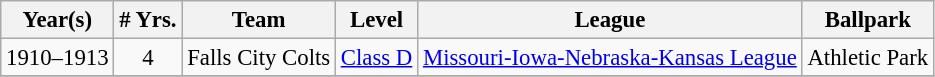<table class="wikitable" style="text-align:center; font-size: 95%;">
<tr>
<th>Year(s)</th>
<th># Yrs.</th>
<th>Team</th>
<th>Level</th>
<th>League</th>
<th>Ballpark</th>
</tr>
<tr>
<td>1910–1913</td>
<td>4</td>
<td>Falls City Colts</td>
<td><a href='#'>Class D</a></td>
<td><a href='#'>Missouri-Iowa-Nebraska-Kansas League</a></td>
<td>Athletic Park</td>
</tr>
<tr>
</tr>
</table>
